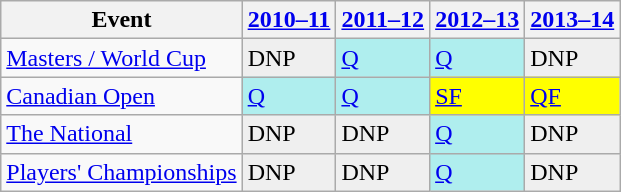<table class="wikitable">
<tr>
<th>Event</th>
<th><a href='#'>2010–11</a></th>
<th><a href='#'>2011–12</a></th>
<th><a href='#'>2012–13</a></th>
<th><a href='#'>2013–14</a></th>
</tr>
<tr>
<td><a href='#'>Masters / World Cup</a></td>
<td style="background:#EFEFEF;">DNP</td>
<td style="background:#afeeee;"><a href='#'>Q</a></td>
<td style="background:#afeeee;"><a href='#'>Q</a></td>
<td style="background:#EFEFEF;">DNP</td>
</tr>
<tr>
<td><a href='#'>Canadian Open</a></td>
<td style="background:#afeeee;"><a href='#'>Q</a></td>
<td style="background:#afeeee;"><a href='#'>Q</a></td>
<td style="background:yellow;"><a href='#'>SF</a></td>
<td style="background:yellow;"><a href='#'>QF</a></td>
</tr>
<tr>
<td><a href='#'>The National</a></td>
<td style="background:#EFEFEF;">DNP</td>
<td style="background:#EFEFEF;">DNP</td>
<td style="background:#afeeee;"><a href='#'>Q</a></td>
<td style="background:#EFEFEF;">DNP</td>
</tr>
<tr>
<td><a href='#'>Players' Championships</a></td>
<td style="background:#EFEFEF;">DNP</td>
<td style="background:#EFEFEF;">DNP</td>
<td style="background:#afeeee;"><a href='#'>Q</a></td>
<td style="background:#EFEFEF;">DNP</td>
</tr>
</table>
